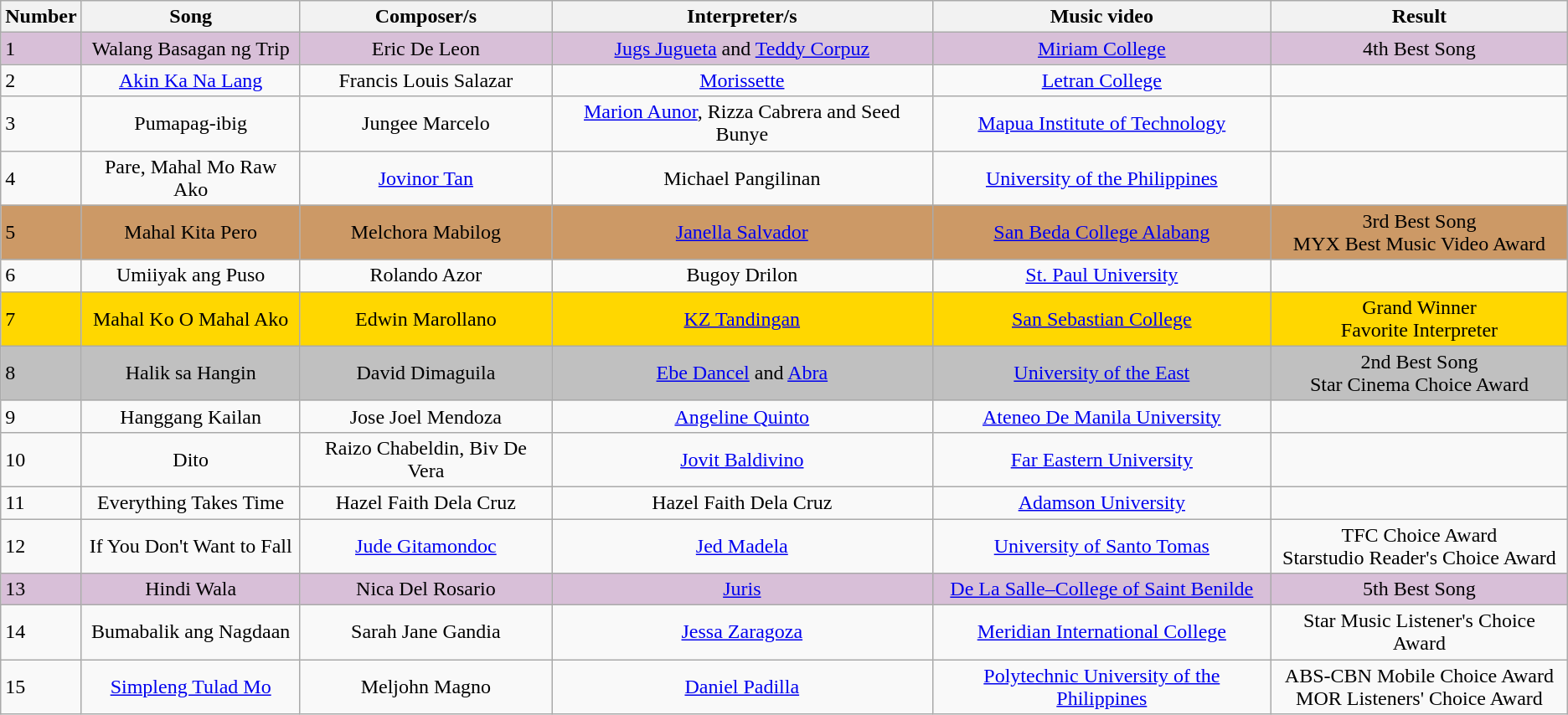<table class="wikitable">
<tr>
<th>Number</th>
<th>Song</th>
<th>Composer/s</th>
<th>Interpreter/s</th>
<th>Music video</th>
<th>Result</th>
</tr>
<tr bgcolor="#d8bfd8">
<td>1</td>
<td style="text-align: center;">Walang Basagan ng Trip</td>
<td style="text-align: center;">Eric De Leon</td>
<td style="text-align: center;"><a href='#'>Jugs Jugueta</a> and <a href='#'>Teddy Corpuz</a></td>
<td style="text-align: center;"><a href='#'>Miriam College</a></td>
<td style="text-align: center;">4th Best Song</td>
</tr>
<tr>
<td>2</td>
<td style="text-align: center;"><a href='#'>Akin Ka Na Lang</a><br></td>
<td style="text-align: center;">Francis Louis Salazar</td>
<td style="text-align: center;"><a href='#'>Morissette</a></td>
<td style="text-align: center;"><a href='#'>Letran College</a></td>
<td style="text-align: center;"></td>
</tr>
<tr>
<td>3</td>
<td style="text-align: center;">Pumapag-ibig<br></td>
<td style="text-align: center;">Jungee Marcelo</td>
<td style="text-align: center;"><a href='#'>Marion Aunor</a>, Rizza Cabrera and Seed Bunye</td>
<td style="text-align: center;"><a href='#'>Mapua Institute of Technology</a></td>
<td style="text-align: center;"></td>
</tr>
<tr>
<td>4</td>
<td style="text-align: center;">Pare, Mahal Mo Raw Ako<br></td>
<td style="text-align: center;"><a href='#'>Jovinor Tan</a></td>
<td style="text-align: center;">Michael Pangilinan</td>
<td style="text-align: center;"><a href='#'>University of the Philippines</a></td>
<td style="text-align: center;"></td>
</tr>
<tr bgcolor="#CC9966">
<td>5</td>
<td style="text-align: center;">Mahal Kita Pero<br></td>
<td style="text-align: center;">Melchora Mabilog</td>
<td style="text-align: center;"><a href='#'>Janella Salvador</a></td>
<td style="text-align: center;"><a href='#'>San Beda College Alabang</a></td>
<td style="text-align: center;">3rd Best Song<br>MYX Best Music Video Award</td>
</tr>
<tr>
<td>6</td>
<td style="text-align: center;">Umiiyak ang Puso<br></td>
<td style="text-align: center;">Rolando Azor</td>
<td style="text-align: center;">Bugoy Drilon</td>
<td style="text-align: center;"><a href='#'>St. Paul University</a></td>
<td style="text-align: center;"></td>
</tr>
<tr bgcolor="gold">
<td>7</td>
<td style="text-align: center;">Mahal Ko O Mahal Ako<br></td>
<td style="text-align: center;">Edwin Marollano</td>
<td style="text-align: center;"><a href='#'>KZ Tandingan</a></td>
<td style="text-align: center;"><a href='#'>San Sebastian College</a></td>
<td style="text-align: center;">Grand Winner<br>Favorite Interpreter</td>
</tr>
<tr bgcolor="silver">
<td>8</td>
<td style="text-align: center;">Halik sa Hangin<br></td>
<td style="text-align: center;">David Dimaguila</td>
<td style="text-align: center;"><a href='#'>Ebe Dancel</a> and <a href='#'>Abra</a></td>
<td style="text-align: center;"><a href='#'>University of the East</a></td>
<td style="text-align: center;">2nd Best Song<br>Star Cinema Choice Award</td>
</tr>
<tr>
<td>9</td>
<td style="text-align: center;">Hanggang Kailan<br></td>
<td style="text-align: center;">Jose Joel Mendoza</td>
<td style="text-align: center;"><a href='#'>Angeline Quinto</a></td>
<td style="text-align: center;"><a href='#'>Ateneo De Manila University</a></td>
<td style="text-align: center;"></td>
</tr>
<tr>
<td>10</td>
<td style="text-align: center;">Dito<br></td>
<td style="text-align: center;">Raizo Chabeldin, Biv De Vera</td>
<td style="text-align: center;"><a href='#'>Jovit Baldivino</a></td>
<td style="text-align: center;"><a href='#'>Far Eastern University</a></td>
<td style="text-align: center;"></td>
</tr>
<tr>
<td>11</td>
<td style="text-align: center;">Everything Takes Time</td>
<td style="text-align: center;">Hazel Faith Dela Cruz</td>
<td style="text-align: center;">Hazel Faith Dela Cruz</td>
<td style="text-align: center;"><a href='#'>Adamson University</a></td>
<td style="text-align: center;"></td>
</tr>
<tr>
<td>12</td>
<td style="text-align: center;">If You Don't Want to Fall</td>
<td style="text-align: center;"><a href='#'>Jude Gitamondoc</a></td>
<td style="text-align: center;"><a href='#'>Jed Madela</a></td>
<td style="text-align: center;"><a href='#'>University of Santo Tomas</a></td>
<td style="text-align: center;">TFC Choice Award<br>Starstudio Reader's Choice Award</td>
</tr>
<tr bgcolor="#d8bfd8">
<td>13</td>
<td style="text-align: center;">Hindi Wala<br></td>
<td style="text-align: center;">Nica Del Rosario</td>
<td style="text-align: center;"><a href='#'>Juris</a></td>
<td style="text-align: center;"><a href='#'>De La Salle–College of Saint Benilde</a></td>
<td style="text-align: center;">5th Best Song</td>
</tr>
<tr>
<td>14</td>
<td style="text-align: center;">Bumabalik ang Nagdaan<br></td>
<td style="text-align: center;">Sarah Jane Gandia</td>
<td style="text-align: center;"><a href='#'>Jessa Zaragoza</a></td>
<td style="text-align: center;"><a href='#'>Meridian International College</a></td>
<td style="text-align: center;">Star Music Listener's Choice Award</td>
</tr>
<tr>
<td>15</td>
<td style="text-align: center;"><a href='#'>Simpleng Tulad Mo</a><br></td>
<td style="text-align: center;">Meljohn Magno</td>
<td style="text-align: center;"><a href='#'>Daniel Padilla</a></td>
<td style="text-align: center;"><a href='#'>Polytechnic University of the Philippines</a></td>
<td style="text-align: center;">ABS-CBN Mobile Choice Award<br>MOR Listeners' Choice Award</td>
</tr>
</table>
